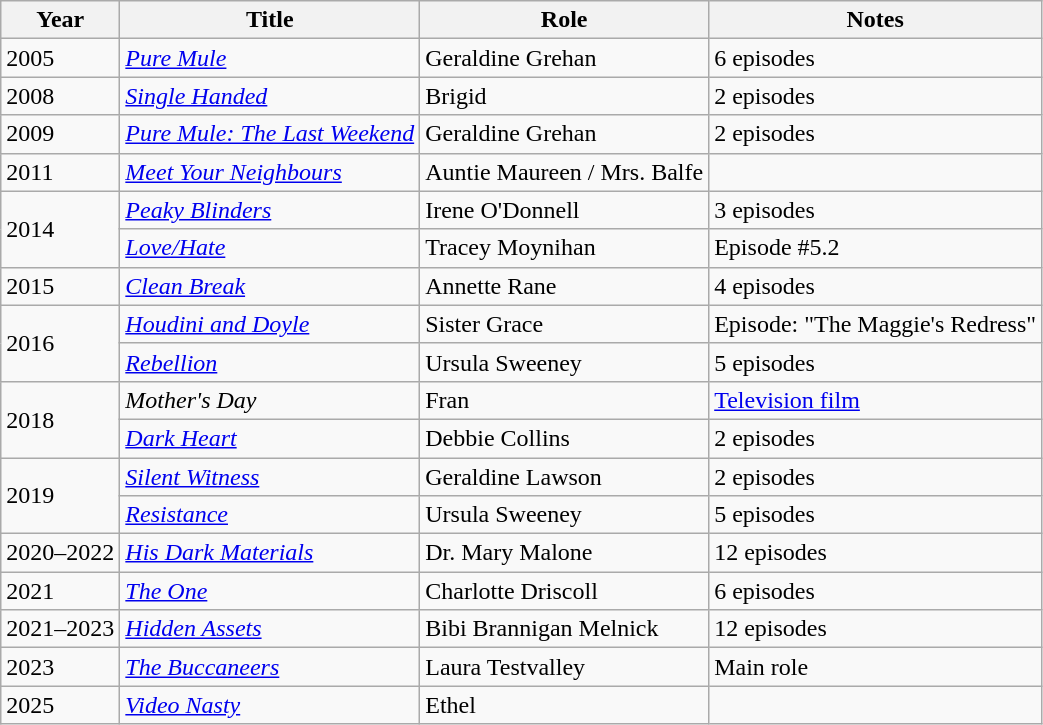<table class="wikitable sortable">
<tr>
<th>Year</th>
<th>Title</th>
<th>Role</th>
<th class="unsortable">Notes</th>
</tr>
<tr>
<td>2005</td>
<td><em><a href='#'>Pure Mule</a></em></td>
<td>Geraldine Grehan</td>
<td>6 episodes</td>
</tr>
<tr>
<td>2008</td>
<td><em><a href='#'>Single Handed</a></em></td>
<td>Brigid</td>
<td>2 episodes</td>
</tr>
<tr>
<td>2009</td>
<td><em><a href='#'>Pure Mule: The Last Weekend</a></em></td>
<td>Geraldine Grehan</td>
<td>2 episodes</td>
</tr>
<tr>
<td>2011</td>
<td><em><a href='#'>Meet Your Neighbours</a></em></td>
<td>Auntie Maureen / Mrs. Balfe</td>
<td></td>
</tr>
<tr>
<td rowspan="2">2014</td>
<td><em><a href='#'>Peaky Blinders</a></em></td>
<td>Irene O'Donnell</td>
<td>3 episodes</td>
</tr>
<tr>
<td><em><a href='#'>Love/Hate</a></em></td>
<td>Tracey Moynihan</td>
<td>Episode #5.2</td>
</tr>
<tr>
<td>2015</td>
<td><em><a href='#'>Clean Break</a></em></td>
<td>Annette Rane</td>
<td>4 episodes</td>
</tr>
<tr>
<td rowspan="2">2016</td>
<td><em><a href='#'>Houdini and Doyle</a></em></td>
<td>Sister Grace</td>
<td>Episode: "The Maggie's Redress"</td>
</tr>
<tr>
<td><em><a href='#'>Rebellion</a></em></td>
<td>Ursula Sweeney</td>
<td>5 episodes</td>
</tr>
<tr>
<td rowspan="2">2018</td>
<td><em>Mother's Day</em></td>
<td>Fran</td>
<td><a href='#'>Television film</a></td>
</tr>
<tr>
<td><em><a href='#'>Dark Heart</a></em></td>
<td>Debbie Collins</td>
<td>2 episodes</td>
</tr>
<tr>
<td rowspan="2">2019</td>
<td><em><a href='#'>Silent Witness</a></em></td>
<td>Geraldine Lawson</td>
<td>2 episodes</td>
</tr>
<tr>
<td><em><a href='#'>Resistance</a></em></td>
<td>Ursula Sweeney</td>
<td>5 episodes</td>
</tr>
<tr>
<td>2020–2022</td>
<td><em><a href='#'>His Dark Materials</a></em></td>
<td>Dr. Mary Malone</td>
<td>12 episodes</td>
</tr>
<tr>
<td>2021</td>
<td><em><a href='#'>The One</a></em></td>
<td>Charlotte Driscoll</td>
<td>6 episodes</td>
</tr>
<tr>
<td>2021–2023</td>
<td><em><a href='#'>Hidden Assets</a></em></td>
<td>Bibi Brannigan Melnick</td>
<td>12 episodes</td>
</tr>
<tr>
<td>2023</td>
<td><em><a href='#'>The Buccaneers</a></em></td>
<td>Laura Testvalley</td>
<td>Main role</td>
</tr>
<tr>
<td>2025</td>
<td><em><a href='#'>Video Nasty</a></em></td>
<td>Ethel</td>
<td></td>
</tr>
</table>
